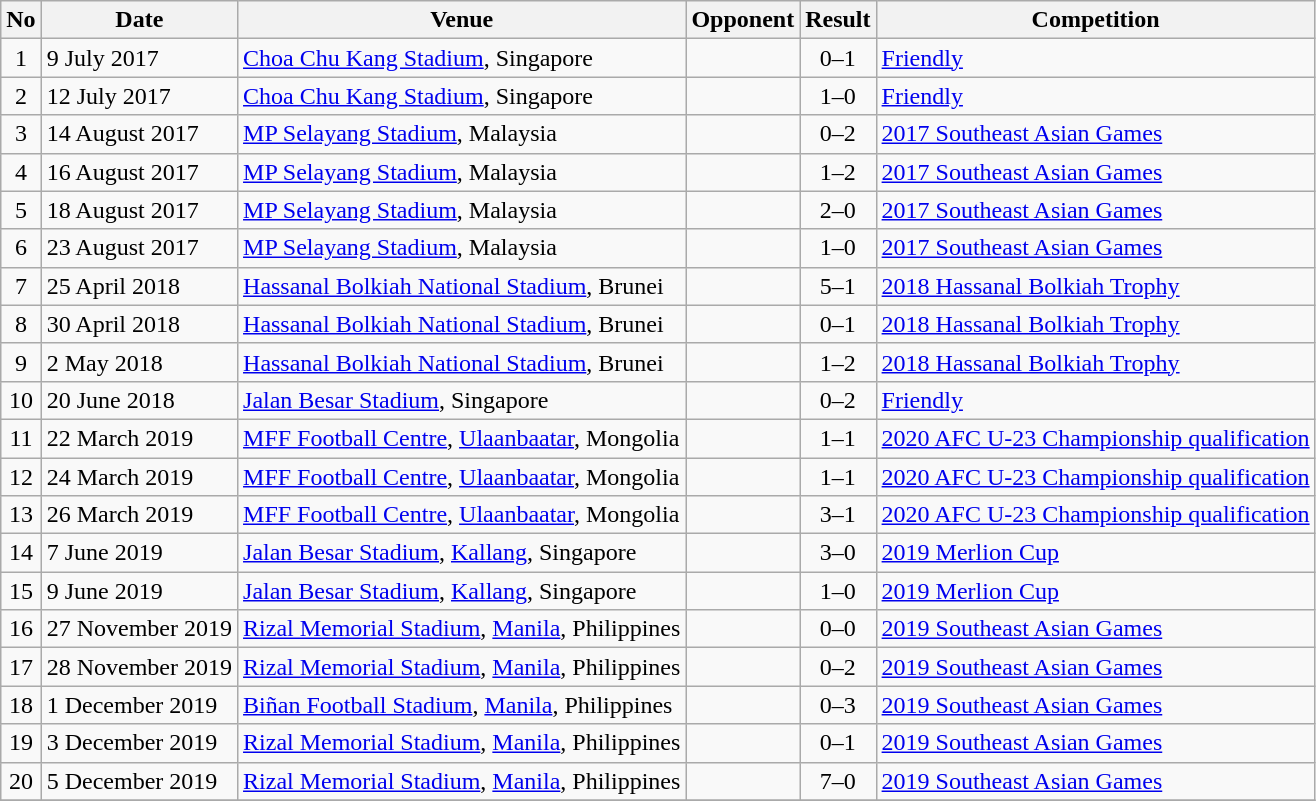<table class="wikitable">
<tr>
<th>No</th>
<th>Date</th>
<th>Venue</th>
<th>Opponent</th>
<th>Result</th>
<th>Competition</th>
</tr>
<tr>
<td align=center>1</td>
<td>9 July 2017</td>
<td><a href='#'>Choa Chu Kang Stadium</a>, Singapore</td>
<td></td>
<td align=center>0–1</td>
<td><a href='#'>Friendly</a></td>
</tr>
<tr>
<td align=center>2</td>
<td>12 July 2017</td>
<td><a href='#'>Choa Chu Kang Stadium</a>, Singapore</td>
<td></td>
<td align=center>1–0</td>
<td><a href='#'>Friendly</a></td>
</tr>
<tr>
<td align=center>3</td>
<td>14 August 2017</td>
<td><a href='#'>MP Selayang Stadium</a>, Malaysia</td>
<td></td>
<td align=center>0–2</td>
<td><a href='#'>2017 Southeast Asian Games</a></td>
</tr>
<tr>
<td align=center>4</td>
<td>16 August 2017</td>
<td><a href='#'>MP Selayang Stadium</a>, Malaysia</td>
<td></td>
<td align=center>1–2</td>
<td><a href='#'>2017 Southeast Asian Games</a></td>
</tr>
<tr>
<td align=center>5</td>
<td>18 August 2017</td>
<td><a href='#'>MP Selayang Stadium</a>, Malaysia</td>
<td></td>
<td align=center>2–0</td>
<td><a href='#'>2017 Southeast Asian Games</a></td>
</tr>
<tr>
<td align=center>6</td>
<td>23 August 2017</td>
<td><a href='#'>MP Selayang Stadium</a>, Malaysia</td>
<td></td>
<td align=center>1–0</td>
<td><a href='#'>2017 Southeast Asian Games</a></td>
</tr>
<tr>
<td align=center>7</td>
<td>25 April 2018</td>
<td><a href='#'>Hassanal Bolkiah National Stadium</a>, Brunei</td>
<td></td>
<td align=center>5–1</td>
<td><a href='#'>2018 Hassanal Bolkiah Trophy</a></td>
</tr>
<tr>
<td align=center>8</td>
<td>30 April 2018</td>
<td><a href='#'>Hassanal Bolkiah National Stadium</a>, Brunei</td>
<td></td>
<td align=center>0–1</td>
<td><a href='#'>2018 Hassanal Bolkiah Trophy</a></td>
</tr>
<tr>
<td align=center>9</td>
<td>2 May 2018</td>
<td><a href='#'>Hassanal Bolkiah National Stadium</a>, Brunei</td>
<td></td>
<td align=center>1–2</td>
<td><a href='#'>2018 Hassanal Bolkiah Trophy</a></td>
</tr>
<tr>
<td align=center>10</td>
<td>20 June 2018</td>
<td><a href='#'>Jalan Besar Stadium</a>, Singapore</td>
<td></td>
<td align=center>0–2</td>
<td><a href='#'>Friendly</a></td>
</tr>
<tr>
<td align=center>11</td>
<td>22 March 2019</td>
<td><a href='#'>MFF Football Centre</a>, <a href='#'>Ulaanbaatar</a>, Mongolia</td>
<td></td>
<td align=center>1–1</td>
<td><a href='#'>2020 AFC U-23 Championship qualification</a></td>
</tr>
<tr>
<td align=center>12</td>
<td>24 March 2019</td>
<td><a href='#'>MFF Football Centre</a>, <a href='#'>Ulaanbaatar</a>, Mongolia</td>
<td></td>
<td align=center>1–1</td>
<td><a href='#'>2020 AFC U-23 Championship qualification</a></td>
</tr>
<tr>
<td align=center>13</td>
<td>26 March 2019</td>
<td><a href='#'>MFF Football Centre</a>, <a href='#'>Ulaanbaatar</a>, Mongolia</td>
<td></td>
<td align=center>3–1</td>
<td><a href='#'>2020 AFC U-23 Championship qualification</a></td>
</tr>
<tr>
<td align=center>14</td>
<td>7 June 2019</td>
<td><a href='#'>Jalan Besar Stadium</a>, <a href='#'>Kallang</a>, Singapore</td>
<td></td>
<td align=center>3–0</td>
<td><a href='#'>2019 Merlion Cup</a></td>
</tr>
<tr>
<td align=center>15</td>
<td>9 June 2019</td>
<td><a href='#'>Jalan Besar Stadium</a>, <a href='#'>Kallang</a>, Singapore</td>
<td></td>
<td align=center>1–0</td>
<td><a href='#'>2019 Merlion Cup</a></td>
</tr>
<tr>
<td align=center>16</td>
<td>27 November 2019</td>
<td><a href='#'>Rizal Memorial Stadium</a>, <a href='#'>Manila</a>, Philippines</td>
<td></td>
<td align=center>0–0</td>
<td><a href='#'>2019 Southeast Asian Games</a></td>
</tr>
<tr>
<td align=center>17</td>
<td>28 November 2019</td>
<td><a href='#'>Rizal Memorial Stadium</a>, <a href='#'>Manila</a>, Philippines</td>
<td></td>
<td align=center>0–2</td>
<td><a href='#'>2019 Southeast Asian Games</a></td>
</tr>
<tr>
<td align=center>18</td>
<td>1 December 2019</td>
<td><a href='#'>Biñan Football Stadium</a>, <a href='#'>Manila</a>, Philippines</td>
<td></td>
<td align=center>0–3</td>
<td><a href='#'>2019 Southeast Asian Games</a></td>
</tr>
<tr>
<td align=center>19</td>
<td>3 December 2019</td>
<td><a href='#'>Rizal Memorial Stadium</a>, <a href='#'>Manila</a>, Philippines</td>
<td></td>
<td align=center>0–1</td>
<td><a href='#'>2019 Southeast Asian Games</a></td>
</tr>
<tr>
<td align=center>20</td>
<td>5 December 2019</td>
<td><a href='#'>Rizal Memorial Stadium</a>, <a href='#'>Manila</a>, Philippines</td>
<td></td>
<td align=center>7–0</td>
<td><a href='#'>2019 Southeast Asian Games</a></td>
</tr>
<tr>
</tr>
</table>
